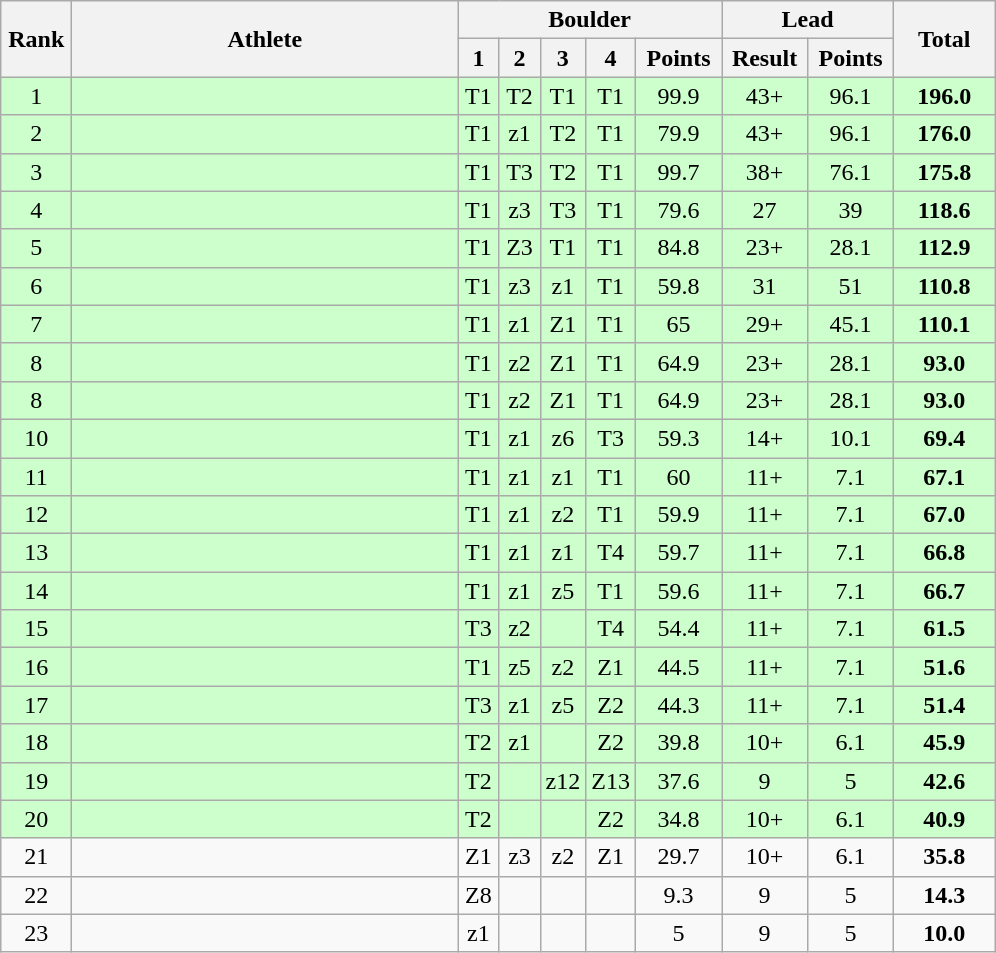<table class="wikitable" style="text-align:center">
<tr>
<th rowspan=2 width=40>Rank</th>
<th rowspan=2 width=250>Athlete</th>
<th colspan=5>Boulder</th>
<th colspan=2>Lead</th>
<th rowspan=2 width=60>Total</th>
</tr>
<tr>
<th width=20>1</th>
<th width=20>2</th>
<th width=20>3</th>
<th width=20>4</th>
<th width=50>Points</th>
<th width=50>Result</th>
<th width=50>Points</th>
</tr>
<tr bgcolor="ccffcc">
<td>1</td>
<td align=left></td>
<td>T1</td>
<td>T2</td>
<td>T1</td>
<td>T1</td>
<td>99.9</td>
<td>43+</td>
<td>96.1</td>
<td><strong>196.0</strong></td>
</tr>
<tr bgcolor="ccffcc">
<td>2</td>
<td align=left></td>
<td>T1</td>
<td>z1</td>
<td>T2</td>
<td>T1</td>
<td>79.9</td>
<td>43+</td>
<td>96.1</td>
<td><strong>176.0</strong></td>
</tr>
<tr bgcolor="ccffcc">
<td>3</td>
<td align=left></td>
<td>T1</td>
<td>T3</td>
<td>T2</td>
<td>T1</td>
<td>99.7</td>
<td>38+</td>
<td>76.1</td>
<td><strong>175.8</strong></td>
</tr>
<tr bgcolor="ccffcc">
<td>4</td>
<td align=left></td>
<td>T1</td>
<td>z3</td>
<td>T3</td>
<td>T1</td>
<td>79.6</td>
<td>27</td>
<td>39</td>
<td><strong>118.6</strong></td>
</tr>
<tr bgcolor="ccffcc">
<td>5</td>
<td align=left></td>
<td>T1</td>
<td>Z3</td>
<td>T1</td>
<td>T1</td>
<td>84.8</td>
<td>23+</td>
<td>28.1</td>
<td><strong>112.9</strong></td>
</tr>
<tr bgcolor="ccffcc">
<td>6</td>
<td align=left></td>
<td>T1</td>
<td>z3</td>
<td>z1</td>
<td>T1</td>
<td>59.8</td>
<td>31</td>
<td>51</td>
<td><strong>110.8</strong></td>
</tr>
<tr bgcolor="ccffcc">
<td>7</td>
<td align=left></td>
<td>T1</td>
<td>z1</td>
<td>Z1</td>
<td>T1</td>
<td>65</td>
<td>29+</td>
<td>45.1</td>
<td><strong>110.1</strong></td>
</tr>
<tr bgcolor="ccffcc">
<td>8</td>
<td align=left></td>
<td>T1</td>
<td>z2</td>
<td>Z1</td>
<td>T1</td>
<td>64.9</td>
<td>23+</td>
<td>28.1</td>
<td><strong>93.0</strong></td>
</tr>
<tr bgcolor="ccffcc">
<td>8</td>
<td align=left></td>
<td>T1</td>
<td>z2</td>
<td>Z1</td>
<td>T1</td>
<td>64.9</td>
<td>23+</td>
<td>28.1</td>
<td><strong>93.0</strong></td>
</tr>
<tr bgcolor="ccffcc">
<td>10</td>
<td align=left></td>
<td>T1</td>
<td>z1</td>
<td>z6</td>
<td>T3</td>
<td>59.3</td>
<td>14+</td>
<td>10.1</td>
<td><strong>69.4</strong></td>
</tr>
<tr bgcolor="ccffcc">
<td>11</td>
<td align=left></td>
<td>T1</td>
<td>z1</td>
<td>z1</td>
<td>T1</td>
<td>60</td>
<td>11+</td>
<td>7.1</td>
<td><strong>67.1</strong></td>
</tr>
<tr bgcolor="ccffcc">
<td>12</td>
<td align=left></td>
<td>T1</td>
<td>z1</td>
<td>z2</td>
<td>T1</td>
<td>59.9</td>
<td>11+</td>
<td>7.1</td>
<td><strong>67.0</strong></td>
</tr>
<tr bgcolor="ccffcc">
<td>13</td>
<td align=left></td>
<td>T1</td>
<td>z1</td>
<td>z1</td>
<td>T4</td>
<td>59.7</td>
<td>11+</td>
<td>7.1</td>
<td><strong>66.8</strong></td>
</tr>
<tr bgcolor="ccffcc">
<td>14</td>
<td align=left></td>
<td>T1</td>
<td>z1</td>
<td>z5</td>
<td>T1</td>
<td>59.6</td>
<td>11+</td>
<td>7.1</td>
<td><strong>66.7</strong></td>
</tr>
<tr bgcolor="ccffcc">
<td>15</td>
<td align=left></td>
<td>T3</td>
<td>z2</td>
<td></td>
<td>T4</td>
<td>54.4</td>
<td>11+</td>
<td>7.1</td>
<td><strong>61.5</strong></td>
</tr>
<tr bgcolor="ccffcc">
<td>16</td>
<td align=left></td>
<td>T1</td>
<td>z5</td>
<td>z2</td>
<td>Z1</td>
<td>44.5</td>
<td>11+</td>
<td>7.1</td>
<td><strong>51.6</strong></td>
</tr>
<tr bgcolor="ccffcc">
<td>17</td>
<td align=left></td>
<td>T3</td>
<td>z1</td>
<td>z5</td>
<td>Z2</td>
<td>44.3</td>
<td>11+</td>
<td>7.1</td>
<td><strong>51.4</strong></td>
</tr>
<tr bgcolor="ccffcc">
<td>18</td>
<td align=left></td>
<td>T2</td>
<td>z1</td>
<td></td>
<td>Z2</td>
<td>39.8</td>
<td>10+</td>
<td>6.1</td>
<td><strong>45.9</strong></td>
</tr>
<tr bgcolor="ccffcc">
<td>19</td>
<td align=left></td>
<td>T2</td>
<td></td>
<td>z12</td>
<td>Z13</td>
<td>37.6</td>
<td>9</td>
<td>5</td>
<td><strong>42.6</strong></td>
</tr>
<tr bgcolor="ccffcc">
<td>20</td>
<td align=left></td>
<td>T2</td>
<td></td>
<td></td>
<td>Z2</td>
<td>34.8</td>
<td>10+</td>
<td>6.1</td>
<td><strong>40.9</strong></td>
</tr>
<tr>
<td>21</td>
<td align=left></td>
<td>Z1</td>
<td>z3</td>
<td>z2</td>
<td>Z1</td>
<td>29.7</td>
<td>10+</td>
<td>6.1</td>
<td><strong>35.8</strong></td>
</tr>
<tr>
<td>22</td>
<td align=left></td>
<td>Z8</td>
<td></td>
<td></td>
<td></td>
<td>9.3</td>
<td>9</td>
<td>5</td>
<td><strong>14.3</strong></td>
</tr>
<tr>
<td>23</td>
<td align=left></td>
<td>z1</td>
<td></td>
<td></td>
<td></td>
<td>5</td>
<td>9</td>
<td>5</td>
<td><strong>10.0</strong></td>
</tr>
</table>
